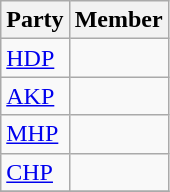<table class="wikitable">
<tr>
<th>Party</th>
<th colspan="2">Member</th>
</tr>
<tr>
<td><a href='#'>HDP</a></td>
<td></td>
</tr>
<tr>
<td><a href='#'>AKP</a></td>
<td></td>
</tr>
<tr>
<td><a href='#'>MHP</a></td>
<td></td>
</tr>
<tr>
<td><a href='#'>CHP</a></td>
<td></td>
</tr>
<tr>
</tr>
</table>
